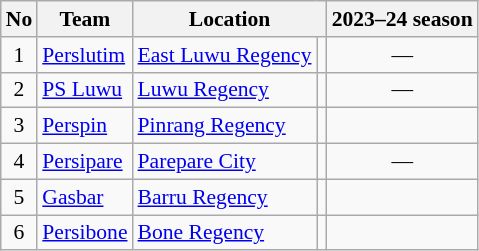<table class="wikitable sortable" style="font-size:90%;">
<tr>
<th>No</th>
<th>Team</th>
<th colspan="2">Location</th>
<th>2023–24 season</th>
</tr>
<tr>
<td align="center">1</td>
<td><a href='#'>Perslutim</a></td>
<td><a href='#'>East Luwu Regency</a></td>
<td></td>
<td align=center>—</td>
</tr>
<tr>
<td align="center">2</td>
<td><a href='#'>PS Luwu</a></td>
<td><a href='#'>Luwu Regency</a></td>
<td></td>
<td align=center>—</td>
</tr>
<tr>
<td align="center">3</td>
<td><a href='#'>Perspin</a></td>
<td><a href='#'>Pinrang Regency</a></td>
<td></td>
<td align=center></td>
</tr>
<tr>
<td align="center">4</td>
<td><a href='#'>Persipare</a></td>
<td><a href='#'>Parepare City</a></td>
<td></td>
<td align=center>—</td>
</tr>
<tr>
<td align="center">5</td>
<td><a href='#'>Gasbar</a></td>
<td><a href='#'>Barru Regency</a></td>
<td></td>
<td align=center></td>
</tr>
<tr>
<td align="center">6</td>
<td><a href='#'>Persibone</a></td>
<td><a href='#'>Bone Regency</a></td>
<td></td>
<td align=center></td>
</tr>
</table>
